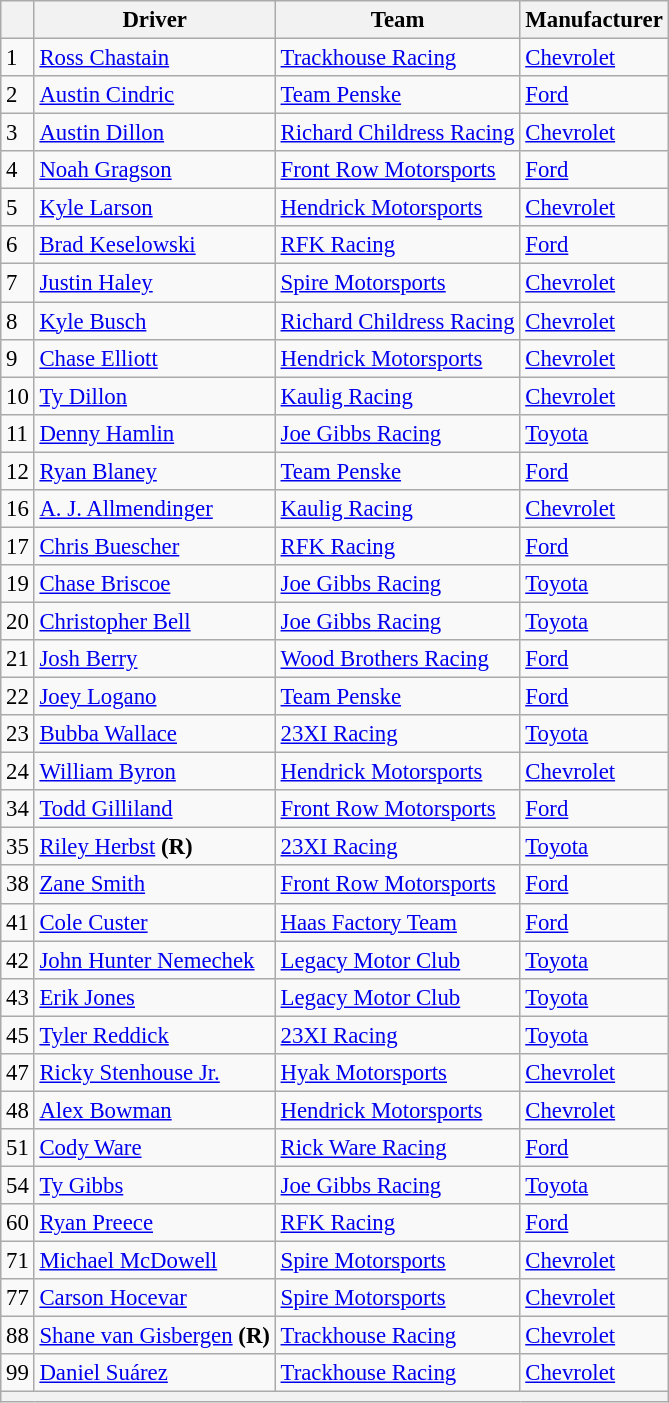<table class="wikitable" style="font-size:95%">
<tr>
<th></th>
<th>Driver</th>
<th>Team</th>
<th>Manufacturer</th>
</tr>
<tr>
<td>1</td>
<td><a href='#'>Ross Chastain</a></td>
<td><a href='#'>Trackhouse Racing</a></td>
<td><a href='#'>Chevrolet</a></td>
</tr>
<tr>
<td>2</td>
<td><a href='#'>Austin Cindric</a></td>
<td><a href='#'>Team Penske</a></td>
<td><a href='#'>Ford</a></td>
</tr>
<tr>
<td>3</td>
<td><a href='#'>Austin Dillon</a></td>
<td><a href='#'>Richard Childress Racing</a></td>
<td><a href='#'>Chevrolet</a></td>
</tr>
<tr>
<td>4</td>
<td><a href='#'>Noah Gragson</a></td>
<td><a href='#'>Front Row Motorsports</a></td>
<td><a href='#'>Ford</a></td>
</tr>
<tr>
<td>5</td>
<td><a href='#'>Kyle Larson</a></td>
<td><a href='#'>Hendrick Motorsports</a></td>
<td><a href='#'>Chevrolet</a></td>
</tr>
<tr>
<td>6</td>
<td><a href='#'>Brad Keselowski</a></td>
<td><a href='#'>RFK Racing</a></td>
<td><a href='#'>Ford</a></td>
</tr>
<tr>
<td>7</td>
<td><a href='#'>Justin Haley</a></td>
<td><a href='#'>Spire Motorsports</a></td>
<td><a href='#'>Chevrolet</a></td>
</tr>
<tr>
<td>8</td>
<td><a href='#'>Kyle Busch</a></td>
<td><a href='#'>Richard Childress Racing</a></td>
<td><a href='#'>Chevrolet</a></td>
</tr>
<tr>
<td>9</td>
<td><a href='#'>Chase Elliott</a></td>
<td><a href='#'>Hendrick Motorsports</a></td>
<td><a href='#'>Chevrolet</a></td>
</tr>
<tr>
<td>10</td>
<td><a href='#'>Ty Dillon</a></td>
<td><a href='#'>Kaulig Racing</a></td>
<td><a href='#'>Chevrolet</a></td>
</tr>
<tr>
<td>11</td>
<td><a href='#'>Denny Hamlin</a></td>
<td><a href='#'>Joe Gibbs Racing</a></td>
<td><a href='#'>Toyota</a></td>
</tr>
<tr>
<td>12</td>
<td><a href='#'>Ryan Blaney</a></td>
<td><a href='#'>Team Penske</a></td>
<td><a href='#'>Ford</a></td>
</tr>
<tr>
<td>16</td>
<td><a href='#'>A. J. Allmendinger</a></td>
<td><a href='#'>Kaulig Racing</a></td>
<td><a href='#'>Chevrolet</a></td>
</tr>
<tr>
<td>17</td>
<td><a href='#'>Chris Buescher</a></td>
<td><a href='#'>RFK Racing</a></td>
<td><a href='#'>Ford</a></td>
</tr>
<tr>
<td>19</td>
<td><a href='#'>Chase Briscoe</a></td>
<td><a href='#'>Joe Gibbs Racing</a></td>
<td><a href='#'>Toyota</a></td>
</tr>
<tr>
<td>20</td>
<td><a href='#'>Christopher Bell</a></td>
<td><a href='#'>Joe Gibbs Racing</a></td>
<td><a href='#'>Toyota</a></td>
</tr>
<tr>
<td>21</td>
<td><a href='#'>Josh Berry</a></td>
<td><a href='#'>Wood Brothers Racing</a></td>
<td><a href='#'>Ford</a></td>
</tr>
<tr>
<td>22</td>
<td><a href='#'>Joey Logano</a></td>
<td><a href='#'>Team Penske</a></td>
<td><a href='#'>Ford</a></td>
</tr>
<tr>
<td>23</td>
<td><a href='#'>Bubba Wallace</a></td>
<td><a href='#'>23XI Racing</a></td>
<td><a href='#'>Toyota</a></td>
</tr>
<tr>
<td>24</td>
<td><a href='#'>William Byron</a></td>
<td><a href='#'>Hendrick Motorsports</a></td>
<td><a href='#'>Chevrolet</a></td>
</tr>
<tr>
<td>34</td>
<td><a href='#'>Todd Gilliland</a></td>
<td><a href='#'>Front Row Motorsports</a></td>
<td><a href='#'>Ford</a></td>
</tr>
<tr>
<td>35</td>
<td><a href='#'>Riley Herbst</a> <strong>(R)</strong></td>
<td><a href='#'>23XI Racing</a></td>
<td><a href='#'>Toyota</a></td>
</tr>
<tr>
<td>38</td>
<td><a href='#'>Zane Smith</a></td>
<td><a href='#'>Front Row Motorsports</a></td>
<td><a href='#'>Ford</a></td>
</tr>
<tr>
<td>41</td>
<td><a href='#'>Cole Custer</a></td>
<td><a href='#'>Haas Factory Team</a></td>
<td><a href='#'>Ford</a></td>
</tr>
<tr>
<td>42</td>
<td><a href='#'>John Hunter Nemechek</a></td>
<td><a href='#'>Legacy Motor Club</a></td>
<td><a href='#'>Toyota</a></td>
</tr>
<tr>
<td>43</td>
<td><a href='#'>Erik Jones</a></td>
<td><a href='#'>Legacy Motor Club</a></td>
<td><a href='#'>Toyota</a></td>
</tr>
<tr>
<td>45</td>
<td><a href='#'>Tyler Reddick</a></td>
<td><a href='#'>23XI Racing</a></td>
<td><a href='#'>Toyota</a></td>
</tr>
<tr>
<td>47</td>
<td><a href='#'>Ricky Stenhouse Jr.</a></td>
<td><a href='#'>Hyak Motorsports</a></td>
<td><a href='#'>Chevrolet</a></td>
</tr>
<tr>
<td>48</td>
<td><a href='#'>Alex Bowman</a></td>
<td><a href='#'>Hendrick Motorsports</a></td>
<td><a href='#'>Chevrolet</a></td>
</tr>
<tr>
<td>51</td>
<td><a href='#'>Cody Ware</a></td>
<td><a href='#'>Rick Ware Racing</a></td>
<td><a href='#'>Ford</a></td>
</tr>
<tr>
<td>54</td>
<td><a href='#'>Ty Gibbs</a></td>
<td><a href='#'>Joe Gibbs Racing</a></td>
<td><a href='#'>Toyota</a></td>
</tr>
<tr>
<td>60</td>
<td><a href='#'>Ryan Preece</a></td>
<td><a href='#'>RFK Racing</a></td>
<td><a href='#'>Ford</a></td>
</tr>
<tr>
<td>71</td>
<td><a href='#'>Michael McDowell</a></td>
<td><a href='#'>Spire Motorsports</a></td>
<td><a href='#'>Chevrolet</a></td>
</tr>
<tr>
<td>77</td>
<td><a href='#'>Carson Hocevar</a></td>
<td><a href='#'>Spire Motorsports</a></td>
<td><a href='#'>Chevrolet</a></td>
</tr>
<tr>
<td>88</td>
<td><a href='#'>Shane van Gisbergen</a> <strong>(R)</strong></td>
<td><a href='#'>Trackhouse Racing</a></td>
<td><a href='#'>Chevrolet</a></td>
</tr>
<tr>
<td>99</td>
<td><a href='#'>Daniel Suárez</a></td>
<td><a href='#'>Trackhouse Racing</a></td>
<td><a href='#'>Chevrolet</a></td>
</tr>
<tr>
<th colspan="4"></th>
</tr>
</table>
